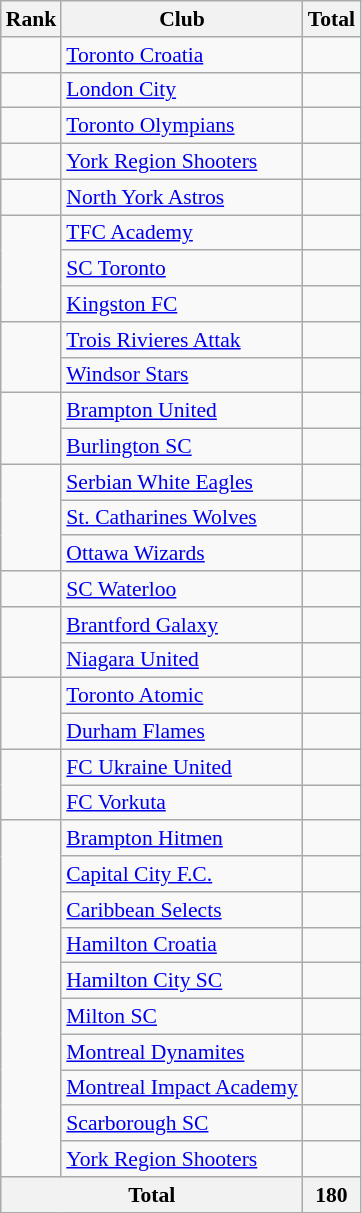<table class="wikitable sortable" style="font-size:90%;">
<tr>
<th class="unsortable">Rank</th>
<th>Club</th>
<th>Total</th>
</tr>
<tr>
<td></td>
<td><a href='#'>Toronto Croatia</a></td>
<td></td>
</tr>
<tr>
<td></td>
<td><a href='#'>London City</a></td>
<td></td>
</tr>
<tr>
<td></td>
<td><a href='#'>Toronto Olympians</a></td>
<td></td>
</tr>
<tr>
<td></td>
<td><a href='#'>York Region Shooters</a></td>
<td></td>
</tr>
<tr>
<td></td>
<td><a href='#'>North York Astros</a></td>
<td></td>
</tr>
<tr>
<td rowspan="3"></td>
<td><a href='#'>TFC Academy</a></td>
<td></td>
</tr>
<tr>
<td><a href='#'>SC Toronto</a></td>
<td></td>
</tr>
<tr>
<td><a href='#'>Kingston FC</a></td>
<td></td>
</tr>
<tr>
<td rowspan="2"></td>
<td><a href='#'>Trois Rivieres Attak</a></td>
<td></td>
</tr>
<tr>
<td><a href='#'>Windsor Stars</a></td>
<td></td>
</tr>
<tr>
<td rowspan="2"></td>
<td><a href='#'>Brampton United</a></td>
<td></td>
</tr>
<tr>
<td><a href='#'>Burlington SC</a></td>
<td></td>
</tr>
<tr>
<td rowspan="3"></td>
<td><a href='#'>Serbian White Eagles</a></td>
<td></td>
</tr>
<tr>
<td><a href='#'>St. Catharines Wolves</a></td>
<td></td>
</tr>
<tr>
<td><a href='#'>Ottawa Wizards</a></td>
<td></td>
</tr>
<tr>
<td></td>
<td><a href='#'>SC Waterloo</a></td>
<td></td>
</tr>
<tr>
<td rowspan="2"></td>
<td><a href='#'>Brantford Galaxy</a></td>
<td></td>
</tr>
<tr>
<td><a href='#'>Niagara United</a></td>
<td></td>
</tr>
<tr>
<td rowspan="2"></td>
<td><a href='#'>Toronto Atomic</a></td>
<td></td>
</tr>
<tr>
<td><a href='#'>Durham Flames</a></td>
<td></td>
</tr>
<tr>
<td rowspan="2"></td>
<td><a href='#'>FC Ukraine United</a></td>
<td></td>
</tr>
<tr>
<td><a href='#'>FC Vorkuta</a></td>
<td></td>
</tr>
<tr>
<td rowspan="10"></td>
<td><a href='#'>Brampton Hitmen</a></td>
<td></td>
</tr>
<tr>
<td><a href='#'>Capital City F.C.</a></td>
<td></td>
</tr>
<tr>
<td><a href='#'>Caribbean Selects</a></td>
<td></td>
</tr>
<tr>
<td><a href='#'>Hamilton Croatia</a></td>
<td></td>
</tr>
<tr>
<td><a href='#'>Hamilton City SC</a></td>
<td></td>
</tr>
<tr>
<td><a href='#'>Milton SC</a></td>
<td></td>
</tr>
<tr>
<td><a href='#'>Montreal Dynamites</a></td>
<td></td>
</tr>
<tr>
<td><a href='#'>Montreal Impact Academy</a></td>
<td></td>
</tr>
<tr>
<td><a href='#'>Scarborough SC</a></td>
<td></td>
</tr>
<tr>
<td><a href='#'>York Region Shooters</a></td>
<td></td>
</tr>
<tr>
<th colspan="2">Total</th>
<th>180</th>
</tr>
</table>
